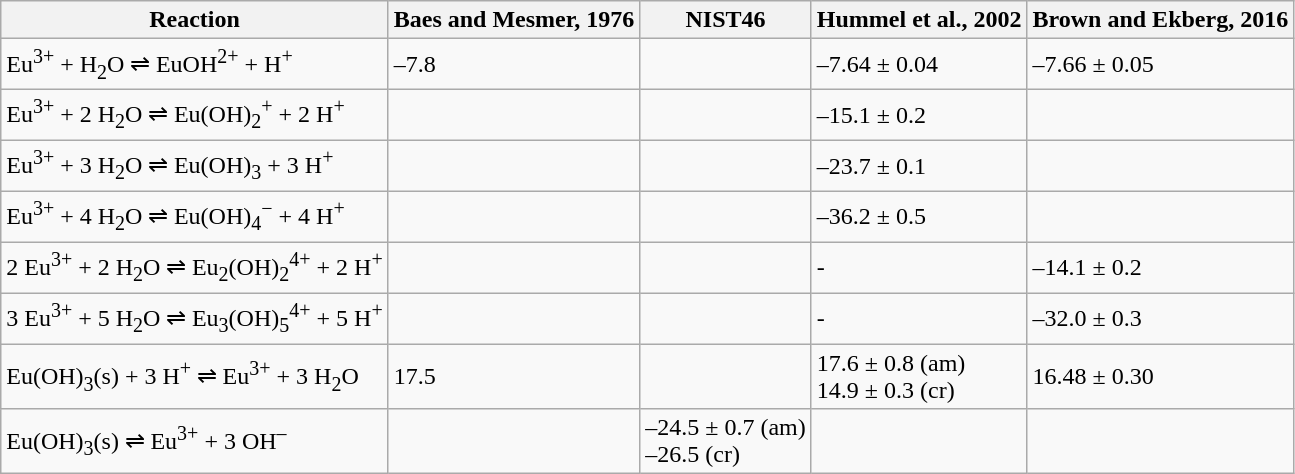<table class="wikitable">
<tr>
<th>Reaction</th>
<th>Baes and Mesmer, 1976</th>
<th>NIST46</th>
<th>Hummel et al., 2002</th>
<th>Brown and Ekberg, 2016</th>
</tr>
<tr>
<td>Eu<sup>3+</sup> + H<sub>2</sub>O ⇌ EuOH<sup>2+</sup> + H<sup>+</sup></td>
<td>–7.8</td>
<td></td>
<td>–7.64 ± 0.04</td>
<td>–7.66 ± 0.05</td>
</tr>
<tr>
<td>Eu<sup>3+</sup> + 2 H<sub>2</sub>O ⇌ Eu(OH)<sub>2</sub><sup>+</sup> + 2 H<sup>+</sup></td>
<td></td>
<td></td>
<td>–15.1 ± 0.2</td>
<td></td>
</tr>
<tr>
<td>Eu<sup>3+</sup> + 3 H<sub>2</sub>O ⇌ Eu(OH)<sub>3</sub> + 3 H<sup>+</sup></td>
<td></td>
<td></td>
<td>–23.7 ± 0.1</td>
<td></td>
</tr>
<tr>
<td>Eu<sup>3+</sup> + 4 H<sub>2</sub>O ⇌ Eu(OH)<sub>4</sub><sup>−</sup> + 4 H<sup>+</sup></td>
<td></td>
<td></td>
<td>–36.2 ± 0.5</td>
<td></td>
</tr>
<tr>
<td>2 Eu<sup>3+</sup> + 2 H<sub>2</sub>O ⇌ Eu<sub>2</sub>(OH)<sub>2</sub><sup>4+</sup> + 2 H<sup>+</sup></td>
<td></td>
<td></td>
<td>-</td>
<td>–14.1 ± 0.2</td>
</tr>
<tr>
<td>3 Eu<sup>3+</sup> + 5 H<sub>2</sub>O ⇌ Eu<sub>3</sub>(OH)<sub>5</sub><sup>4+</sup> + 5 H<sup>+</sup></td>
<td></td>
<td></td>
<td>-</td>
<td>–32.0 ± 0.3</td>
</tr>
<tr>
<td>Eu(OH)<sub>3</sub>(s) + 3 H<sup>+</sup> ⇌ Eu<sup>3+</sup> + 3 H<sub>2</sub>O</td>
<td>17.5</td>
<td></td>
<td>17.6 ± 0.8 (am)<br>14.9 ± 0.3 (cr)</td>
<td>16.48 ± 0.30</td>
</tr>
<tr>
<td>Eu(OH)<sub>3</sub>(s) ⇌ Eu<sup>3+</sup> + 3 OH<sup>–</sup></td>
<td></td>
<td>–24.5 ± 0.7 (am)<br>–26.5 (cr)</td>
<td></td>
<td></td>
</tr>
</table>
